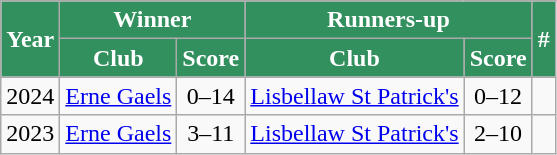<table class="wikitable sortable" style="text-align:center;">
<tr>
<th rowspan="2" style="background:#32905f;color:white">Year</th>
<th colspan="2" style="background:#32905f;color:white">Winner</th>
<th colspan="2" style="background:#32905f;color:white">Runners-up</th>
<th rowspan="2" style="background:#32905f;color:white">#</th>
</tr>
<tr>
<th style="background:#32905f;color:white">Club</th>
<th style="background:#32905f;color:white">Score</th>
<th style="background:#32905f;color:white">Club</th>
<th style="background:#32905f;color:white">Score</th>
</tr>
<tr>
<td>2024</td>
<td><a href='#'>Erne Gaels</a></td>
<td>0–14</td>
<td><a href='#'>Lisbellaw St Patrick's</a></td>
<td>0–12</td>
<td></td>
</tr>
<tr>
<td>2023</td>
<td><a href='#'>Erne Gaels</a></td>
<td>3–11</td>
<td><a href='#'>Lisbellaw St Patrick's</a></td>
<td>2–10</td>
<td></td>
</tr>
</table>
